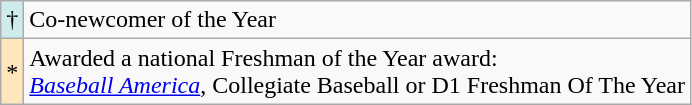<table class="wikitable">
<tr>
<td style="background:#cfecec;">†</td>
<td>Co-newcomer of the Year</td>
</tr>
<tr>
<td style="background:#ffe6bd;">*</td>
<td>Awarded a national Freshman of the Year award: <br><a href='#'><em>Baseball America</em></a>, Collegiate Baseball or D1 Freshman Of The Year</td>
</tr>
</table>
